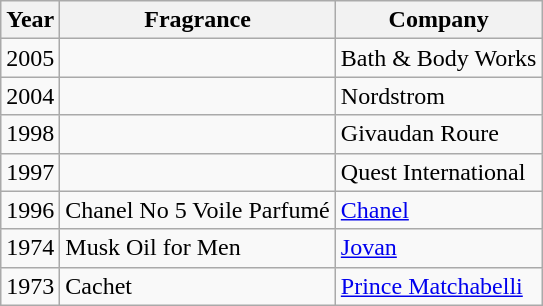<table class="wikitable sortable">
<tr>
<th>Year</th>
<th>Fragrance</th>
<th>Company</th>
</tr>
<tr>
<td>2005</td>
<td></td>
<td>Bath & Body Works</td>
</tr>
<tr>
<td>2004</td>
<td></td>
<td>Nordstrom</td>
</tr>
<tr>
<td>1998</td>
<td></td>
<td>Givaudan Roure</td>
</tr>
<tr>
<td>1997</td>
<td></td>
<td>Quest International</td>
</tr>
<tr>
<td>1996</td>
<td>Chanel No 5 Voile Parfumé</td>
<td><a href='#'>Chanel</a></td>
</tr>
<tr>
<td>1974</td>
<td>Musk Oil for Men</td>
<td><a href='#'>Jovan</a></td>
</tr>
<tr>
<td>1973</td>
<td>Cachet</td>
<td><a href='#'>Prince Matchabelli</a></td>
</tr>
</table>
